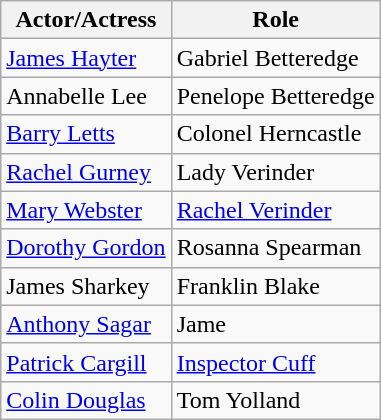<table class="wikitable">
<tr>
<th>Actor/Actress</th>
<th>Role</th>
</tr>
<tr>
<td><a href='#'>James Hayter</a></td>
<td>Gabriel Betteredge</td>
</tr>
<tr>
<td>Annabelle Lee</td>
<td>Penelope Betteredge</td>
</tr>
<tr>
<td><a href='#'>Barry Letts</a></td>
<td>Colonel Herncastle</td>
</tr>
<tr>
<td><a href='#'>Rachel Gurney</a></td>
<td>Lady Verinder</td>
</tr>
<tr>
<td><a href='#'>Mary Webster</a></td>
<td><a href='#'>Rachel Verinder</a></td>
</tr>
<tr>
<td><a href='#'>Dorothy Gordon</a></td>
<td>Rosanna Spearman</td>
</tr>
<tr>
<td>James Sharkey</td>
<td>Franklin Blake</td>
</tr>
<tr>
<td><a href='#'>Anthony Sagar</a></td>
<td>Jame</td>
</tr>
<tr>
<td><a href='#'>Patrick Cargill</a></td>
<td><a href='#'>Inspector Cuff</a></td>
</tr>
<tr>
<td><a href='#'>Colin Douglas</a></td>
<td>Tom Yolland</td>
</tr>
</table>
